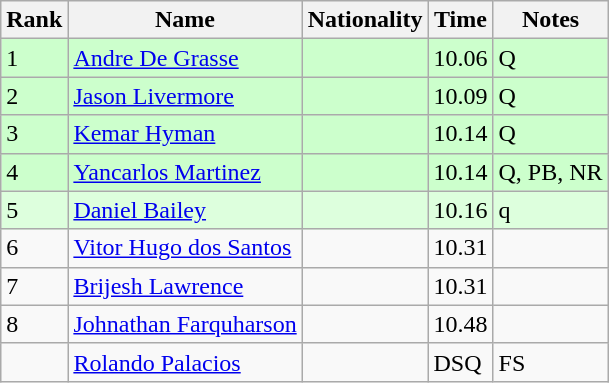<table class="wikitable sortable">
<tr>
<th>Rank</th>
<th>Name</th>
<th>Nationality</th>
<th>Time</th>
<th>Notes</th>
</tr>
<tr bgcolor=ccffcc>
<td>1</td>
<td><a href='#'>Andre De Grasse</a></td>
<td></td>
<td>10.06</td>
<td>Q</td>
</tr>
<tr bgcolor=ccffcc>
<td>2</td>
<td><a href='#'>Jason Livermore</a></td>
<td></td>
<td>10.09</td>
<td>Q</td>
</tr>
<tr bgcolor=ccffcc>
<td>3</td>
<td><a href='#'>Kemar Hyman</a></td>
<td></td>
<td>10.14</td>
<td>Q</td>
</tr>
<tr bgcolor=ccffcc>
<td>4</td>
<td><a href='#'>Yancarlos Martinez</a></td>
<td></td>
<td>10.14</td>
<td>Q, PB, NR</td>
</tr>
<tr bgcolor=ddffdd>
<td>5</td>
<td><a href='#'>Daniel Bailey</a></td>
<td></td>
<td>10.16</td>
<td>q</td>
</tr>
<tr>
<td>6</td>
<td><a href='#'>Vitor Hugo dos Santos</a></td>
<td></td>
<td>10.31</td>
<td></td>
</tr>
<tr>
<td>7</td>
<td><a href='#'>Brijesh Lawrence</a></td>
<td></td>
<td>10.31</td>
<td></td>
</tr>
<tr>
<td>8</td>
<td><a href='#'>Johnathan Farquharson</a></td>
<td></td>
<td>10.48</td>
<td></td>
</tr>
<tr>
<td></td>
<td><a href='#'>Rolando Palacios</a></td>
<td></td>
<td>DSQ</td>
<td>FS</td>
</tr>
</table>
